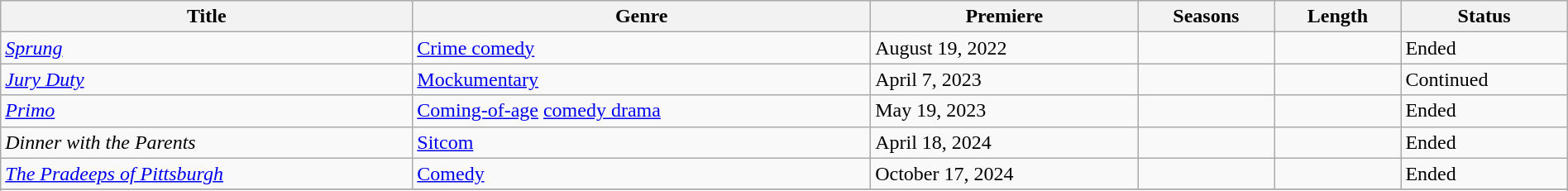<table class="wikitable sortable" style="width:100%;">
<tr>
<th>Title</th>
<th>Genre</th>
<th>Premiere</th>
<th>Seasons</th>
<th>Length</th>
<th>Status</th>
</tr>
<tr>
<td><em><a href='#'>Sprung</a></em></td>
<td><a href='#'>Crime comedy</a></td>
<td>August 19, 2022</td>
<td></td>
<td></td>
<td>Ended</td>
</tr>
<tr>
<td><em><a href='#'>Jury Duty</a></em></td>
<td><a href='#'>Mockumentary</a></td>
<td>April 7, 2023</td>
<td></td>
<td></td>
<td>Continued</td>
</tr>
<tr>
<td><em><a href='#'>Primo</a></em></td>
<td><a href='#'>Coming-of-age</a> <a href='#'>comedy drama</a></td>
<td>May 19, 2023</td>
<td></td>
<td></td>
<td>Ended</td>
</tr>
<tr>
<td><em>Dinner with the Parents</em></td>
<td><a href='#'>Sitcom</a></td>
<td>April 18, 2024</td>
<td></td>
<td></td>
<td>Ended</td>
</tr>
<tr>
<td><em><a href='#'>The Pradeeps of Pittsburgh</a></em></td>
<td><a href='#'>Comedy</a></td>
<td>October 17, 2024</td>
<td></td>
<td></td>
<td>Ended</td>
</tr>
<tr>
</tr>
<tr>
</tr>
</table>
